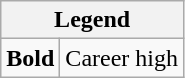<table class="wikitable mw-collapsible">
<tr>
<th colspan="2">Legend</th>
</tr>
<tr>
<td><strong>Bold</strong></td>
<td>Career high</td>
</tr>
</table>
